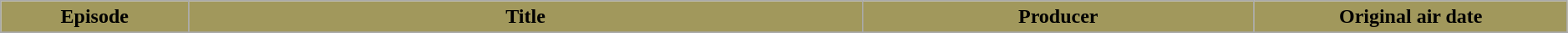<table class="wikitable plainrowheaders" style="background: ; width:99%;">
<tr>
<th style="background: #A1985C; width: 12%; color: #000000;">Episode</th>
<th style="background: #A1985C; color: #000000;">Title</th>
<th style="background: #A1985C;  width: 25%; color: #000000;">Producer</th>
<th style="background: #A1985C;  width: 20%; color: #000000;">Original air date</th>
</tr>
<tr>
</tr>
</table>
